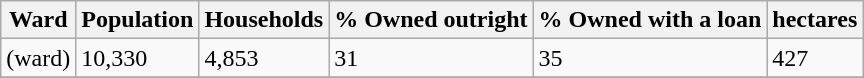<table class="wikitable">
<tr>
<th>Ward</th>
<th>Population</th>
<th>Households</th>
<th>% Owned outright</th>
<th>% Owned with a loan</th>
<th>hectares</th>
</tr>
<tr>
<td>(ward)</td>
<td>10,330</td>
<td>4,853</td>
<td>31</td>
<td>35</td>
<td>427</td>
</tr>
<tr>
</tr>
</table>
